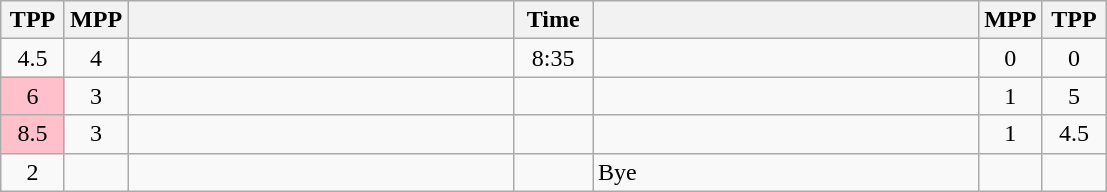<table class="wikitable" style="text-align: center;" |>
<tr>
<th width="35">TPP</th>
<th width="35">MPP</th>
<th width="250"></th>
<th width="45">Time</th>
<th width="250"></th>
<th width="35">MPP</th>
<th width="35">TPP</th>
</tr>
<tr>
<td>4.5</td>
<td>4</td>
<td style="text-align:left;"></td>
<td>8:35</td>
<td style="text-align:left;"><strong></strong></td>
<td>0</td>
<td>0</td>
</tr>
<tr>
<td bgcolor=pink>6</td>
<td>3</td>
<td style="text-align:left;"></td>
<td></td>
<td style="text-align:left;"><strong></strong></td>
<td>1</td>
<td>5</td>
</tr>
<tr>
<td bgcolor=pink>8.5</td>
<td>3</td>
<td style="text-align:left;"></td>
<td></td>
<td style="text-align:left;"><strong></strong></td>
<td>1</td>
<td>4.5</td>
</tr>
<tr>
<td>2</td>
<td></td>
<td style="text-align:left;"><strong></strong></td>
<td></td>
<td style="text-align:left;">Bye</td>
<td></td>
<td></td>
</tr>
</table>
